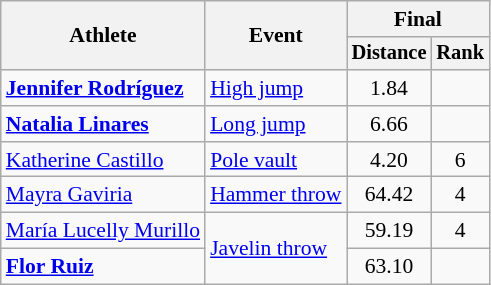<table class=wikitable style=font-size:90%;text-align:center>
<tr>
<th rowspan="2">Athlete</th>
<th rowspan="2">Event</th>
<th colspan="2">Final</th>
</tr>
<tr style="font-size:95%">
<th>Distance</th>
<th>Rank</th>
</tr>
<tr align=center>
<td align=left><strong><a href='#'>Jennifer Rodríguez</a></strong></td>
<td align=left><a href='#'>High jump</a></td>
<td>1.84</td>
<td></td>
</tr>
<tr align=center>
<td align=left><strong><a href='#'>Natalia Linares</a></strong></td>
<td align=left><a href='#'>Long jump</a></td>
<td>6.66</td>
<td></td>
</tr>
<tr>
<td align=left><a href='#'>Katherine Castillo</a></td>
<td align=left><a href='#'>Pole vault</a></td>
<td>4.20</td>
<td>6</td>
</tr>
<tr align=center>
<td align=left><a href='#'>Mayra Gaviria</a></td>
<td align=left><a href='#'>Hammer throw</a></td>
<td>64.42</td>
<td>4</td>
</tr>
<tr align=center>
<td align=left><a href='#'>María Lucelly Murillo</a></td>
<td align=left rowspan=2><a href='#'>Javelin throw</a></td>
<td>59.19</td>
<td>4</td>
</tr>
<tr align=center>
<td align=left><strong><a href='#'>Flor Ruiz</a></strong></td>
<td>63.10</td>
<td></td>
</tr>
</table>
